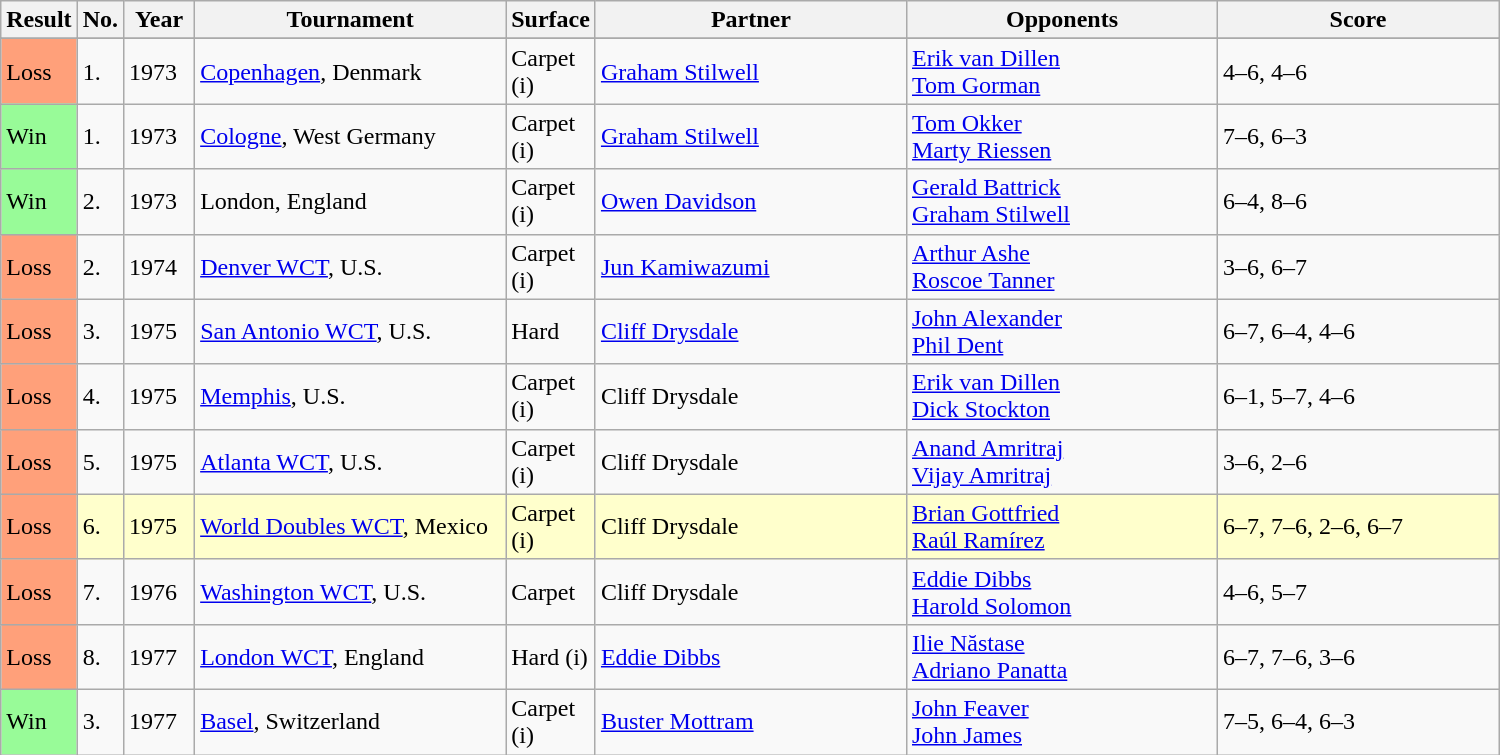<table class="sortable wikitable">
<tr>
<th style="width:40px">Result</th>
<th style="width:20px" class="unsortable">No.</th>
<th style="width:40px">Year</th>
<th style="width:200px">Tournament</th>
<th style="width:50px">Surface</th>
<th style="width:200px">Partner</th>
<th style="width:200px">Opponents</th>
<th style="width:180px" class="unsortable">Score</th>
</tr>
<tr>
</tr>
<tr>
<td style="background:#ffa07a;">Loss</td>
<td>1.</td>
<td>1973</td>
<td><a href='#'>Copenhagen</a>, Denmark</td>
<td>Carpet (i)</td>
<td> <a href='#'>Graham Stilwell</a></td>
<td> <a href='#'>Erik van Dillen</a> <br>  <a href='#'>Tom Gorman</a></td>
<td>4–6, 4–6</td>
</tr>
<tr>
<td style="background:#98fb98;">Win</td>
<td>1.</td>
<td>1973</td>
<td><a href='#'>Cologne</a>, West Germany</td>
<td>Carpet (i)</td>
<td> <a href='#'>Graham Stilwell</a></td>
<td> <a href='#'>Tom Okker</a> <br>  <a href='#'>Marty Riessen</a></td>
<td>7–6, 6–3</td>
</tr>
<tr>
<td style="background:#98fb98;">Win</td>
<td>2.</td>
<td>1973</td>
<td>London, England</td>
<td>Carpet (i)</td>
<td> <a href='#'>Owen Davidson</a></td>
<td> <a href='#'>Gerald Battrick</a> <br>  <a href='#'>Graham Stilwell</a></td>
<td>6–4, 8–6</td>
</tr>
<tr>
<td style="background:#ffa07a;">Loss</td>
<td>2.</td>
<td>1974</td>
<td><a href='#'>Denver WCT</a>, U.S.</td>
<td>Carpet (i)</td>
<td> <a href='#'>Jun Kamiwazumi</a></td>
<td> <a href='#'>Arthur Ashe</a> <br>  <a href='#'>Roscoe Tanner</a></td>
<td>3–6, 6–7</td>
</tr>
<tr>
<td style="background:#ffa07a;">Loss</td>
<td>3.</td>
<td>1975</td>
<td><a href='#'>San Antonio WCT</a>, U.S.</td>
<td>Hard</td>
<td> <a href='#'>Cliff Drysdale</a></td>
<td> <a href='#'>John Alexander</a> <br>  <a href='#'>Phil Dent</a></td>
<td>6–7, 6–4, 4–6</td>
</tr>
<tr>
<td style="background:#ffa07a;">Loss</td>
<td>4.</td>
<td>1975</td>
<td><a href='#'>Memphis</a>, U.S.</td>
<td>Carpet (i)</td>
<td> Cliff Drysdale</td>
<td> <a href='#'>Erik van Dillen</a> <br>  <a href='#'>Dick Stockton</a></td>
<td>6–1, 5–7, 4–6</td>
</tr>
<tr>
<td style="background:#ffa07a;">Loss</td>
<td>5.</td>
<td>1975</td>
<td><a href='#'>Atlanta WCT</a>, U.S.</td>
<td>Carpet (i)</td>
<td> Cliff Drysdale</td>
<td> <a href='#'>Anand Amritraj</a> <br>  <a href='#'>Vijay Amritraj</a></td>
<td>3–6, 2–6</td>
</tr>
<tr bgcolor="ffffcc">
<td style="background:#ffa07a;">Loss</td>
<td>6.</td>
<td>1975</td>
<td><a href='#'>World Doubles WCT</a>, Mexico</td>
<td>Carpet (i)</td>
<td> Cliff Drysdale</td>
<td> <a href='#'>Brian Gottfried</a> <br>  <a href='#'>Raúl Ramírez</a></td>
<td>6–7, 7–6, 2–6, 6–7</td>
</tr>
<tr>
<td style="background:#ffa07a;">Loss</td>
<td>7.</td>
<td>1976</td>
<td><a href='#'>Washington WCT</a>, U.S.</td>
<td>Carpet</td>
<td> Cliff Drysdale</td>
<td> <a href='#'>Eddie Dibbs</a> <br>  <a href='#'>Harold Solomon</a></td>
<td>4–6, 5–7</td>
</tr>
<tr>
<td style="background:#ffa07a;">Loss</td>
<td>8.</td>
<td>1977</td>
<td><a href='#'>London WCT</a>, England</td>
<td>Hard (i)</td>
<td> <a href='#'>Eddie Dibbs</a></td>
<td> <a href='#'>Ilie Năstase</a> <br>  <a href='#'>Adriano Panatta</a></td>
<td>6–7, 7–6, 3–6</td>
</tr>
<tr>
<td style="background:#98fb98;">Win</td>
<td>3.</td>
<td>1977</td>
<td><a href='#'>Basel</a>, Switzerland</td>
<td>Carpet (i)</td>
<td> <a href='#'>Buster Mottram</a></td>
<td> <a href='#'>John Feaver</a> <br>  <a href='#'>John James</a></td>
<td>7–5, 6–4, 6–3</td>
</tr>
</table>
